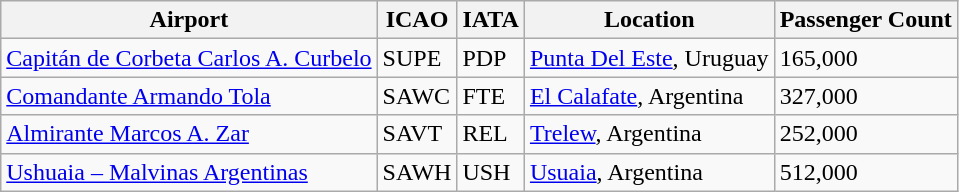<table class="wikitable">
<tr>
<th>Airport</th>
<th>ICAO</th>
<th>IATA</th>
<th>Location</th>
<th>Passenger Count</th>
</tr>
<tr>
<td><a href='#'>Capitán de Corbeta Carlos A. Curbelo</a></td>
<td>SUPE</td>
<td>PDP</td>
<td><a href='#'>Punta Del Este</a>, Uruguay</td>
<td>165,000</td>
</tr>
<tr>
<td><a href='#'>Comandante Armando Tola</a></td>
<td>SAWC</td>
<td>FTE</td>
<td><a href='#'>El Calafate</a>, Argentina</td>
<td>327,000</td>
</tr>
<tr>
<td><a href='#'>Almirante Marcos A. Zar</a></td>
<td>SAVT</td>
<td>REL</td>
<td><a href='#'>Trelew</a>, Argentina</td>
<td>252,000</td>
</tr>
<tr>
<td><a href='#'>Ushuaia – Malvinas Argentinas</a></td>
<td>SAWH</td>
<td>USH</td>
<td><a href='#'>Usuaia</a>, Argentina</td>
<td>512,000</td>
</tr>
</table>
